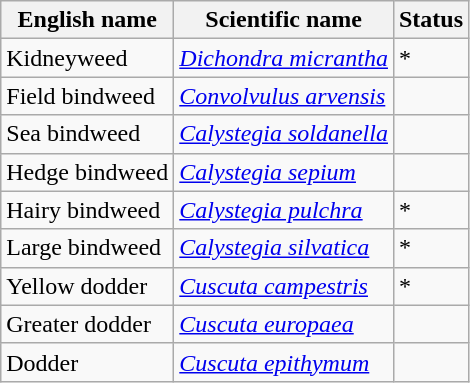<table class="wikitable" |>
<tr>
<th>English name</th>
<th>Scientific name</th>
<th>Status</th>
</tr>
<tr>
<td>Kidneyweed</td>
<td><em><a href='#'>Dichondra micrantha</a></em></td>
<td>*</td>
</tr>
<tr>
<td>Field bindweed</td>
<td><em><a href='#'>Convolvulus arvensis</a></em></td>
<td></td>
</tr>
<tr>
<td>Sea bindweed</td>
<td><em><a href='#'>Calystegia soldanella</a></em></td>
<td></td>
</tr>
<tr>
<td>Hedge bindweed</td>
<td><em><a href='#'>Calystegia sepium</a></em></td>
<td></td>
</tr>
<tr>
<td>Hairy bindweed</td>
<td><em><a href='#'>Calystegia pulchra</a></em></td>
<td>*</td>
</tr>
<tr>
<td>Large bindweed</td>
<td><em><a href='#'>Calystegia silvatica</a></em></td>
<td>*</td>
</tr>
<tr>
<td>Yellow dodder</td>
<td><em><a href='#'>Cuscuta campestris</a></em></td>
<td>*</td>
</tr>
<tr>
<td>Greater dodder</td>
<td><em><a href='#'>Cuscuta europaea</a></em></td>
<td></td>
</tr>
<tr>
<td>Dodder</td>
<td><em><a href='#'>Cuscuta epithymum</a></em></td>
<td></td>
</tr>
</table>
